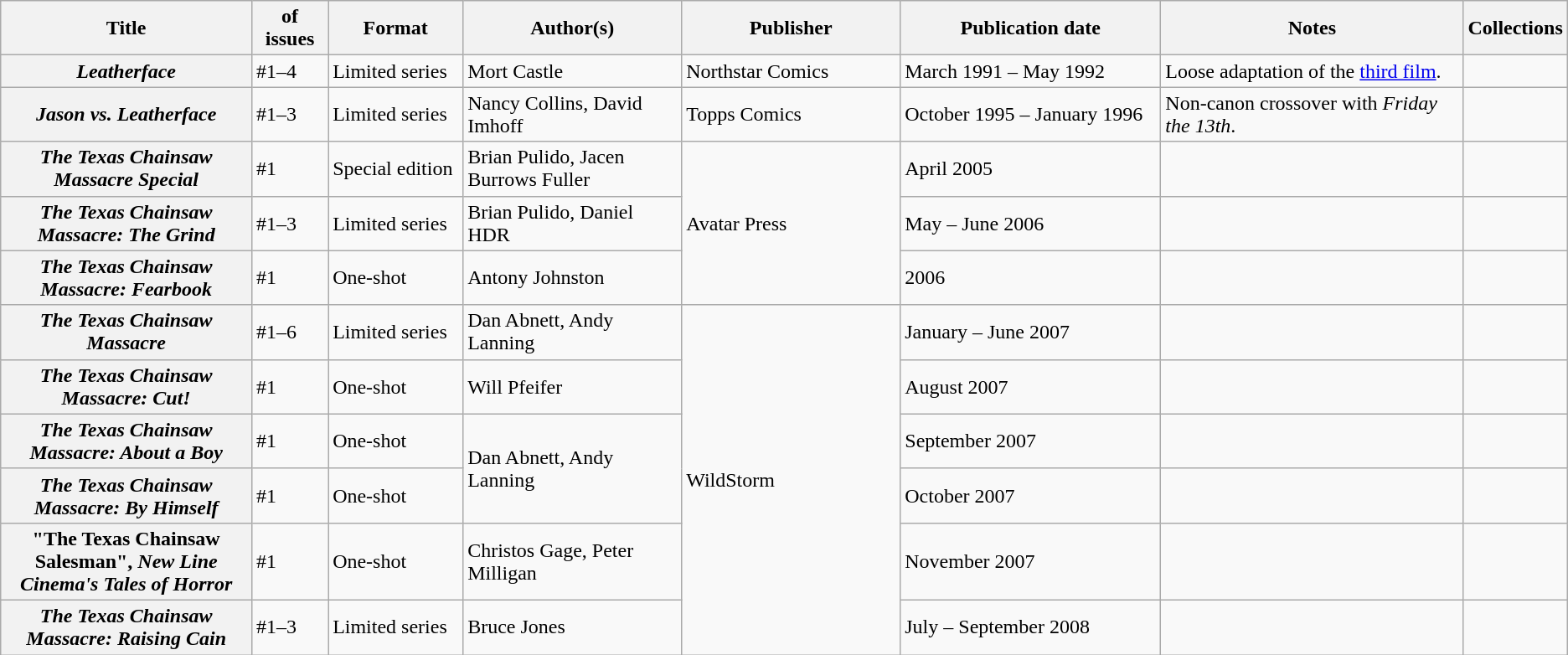<table class="wikitable">
<tr>
<th>Title</th>
<th style="width:40pt"> of issues</th>
<th style="width:75pt">Format</th>
<th style="width:125pt">Author(s)</th>
<th style="width:125pt">Publisher</th>
<th style="width:150pt">Publication date</th>
<th style="width:175pt">Notes</th>
<th>Collections</th>
</tr>
<tr>
<th><em>Leatherface</em></th>
<td>#1–4</td>
<td>Limited series</td>
<td>Mort Castle</td>
<td>Northstar Comics</td>
<td>March 1991 – May 1992</td>
<td>Loose adaptation of the <a href='#'>third film</a>.</td>
<td></td>
</tr>
<tr>
<th><em>Jason vs. Leatherface</em></th>
<td>#1–3</td>
<td>Limited series</td>
<td>Nancy Collins, David Imhoff </td>
<td>Topps Comics</td>
<td>October 1995 – January 1996</td>
<td>Non-canon crossover with <em>Friday the 13th</em>.</td>
<td></td>
</tr>
<tr>
<th><em>The Texas Chainsaw Massacre Special</em></th>
<td>#1</td>
<td>Special edition</td>
<td>Brian Pulido, Jacen Burrows Fuller</td>
<td rowspan="3">Avatar Press</td>
<td>April 2005</td>
<td></td>
<td></td>
</tr>
<tr>
<th><em>The Texas Chainsaw Massacre: The Grind</em></th>
<td>#1–3</td>
<td>Limited series</td>
<td>Brian Pulido, Daniel HDR</td>
<td>May – June 2006</td>
<td></td>
<td></td>
</tr>
<tr>
<th><em>The Texas Chainsaw Massacre: Fearbook</em></th>
<td>#1</td>
<td>One-shot</td>
<td>Antony Johnston</td>
<td>2006</td>
<td></td>
<td></td>
</tr>
<tr>
<th><em>The Texas Chainsaw Massacre</em></th>
<td>#1–6</td>
<td>Limited series</td>
<td>Dan Abnett, Andy Lanning</td>
<td rowspan="6">WildStorm</td>
<td>January – June 2007</td>
<td></td>
<td></td>
</tr>
<tr>
<th><em>The Texas Chainsaw Massacre: Cut!</em></th>
<td>#1</td>
<td>One-shot</td>
<td>Will Pfeifer</td>
<td>August 2007</td>
<td></td>
<td></td>
</tr>
<tr>
<th><em>The Texas Chainsaw Massacre: About a Boy</em></th>
<td>#1</td>
<td>One-shot</td>
<td rowspan="2">Dan Abnett, Andy Lanning</td>
<td>September 2007</td>
<td></td>
<td></td>
</tr>
<tr>
<th><em>The Texas Chainsaw Massacre: By Himself</em></th>
<td>#1</td>
<td>One-shot</td>
<td>October 2007</td>
<td></td>
<td></td>
</tr>
<tr>
<th>"The Texas Chainsaw Salesman", <em>New Line Cinema's Tales of Horror</em></th>
<td>#1</td>
<td>One-shot</td>
<td>Christos Gage, Peter Milligan</td>
<td>November 2007</td>
<td></td>
<td></td>
</tr>
<tr>
<th><em>The Texas Chainsaw Massacre: Raising Cain</em></th>
<td>#1–3</td>
<td>Limited series</td>
<td>Bruce Jones</td>
<td>July – September 2008</td>
<td></td>
<td></td>
</tr>
</table>
